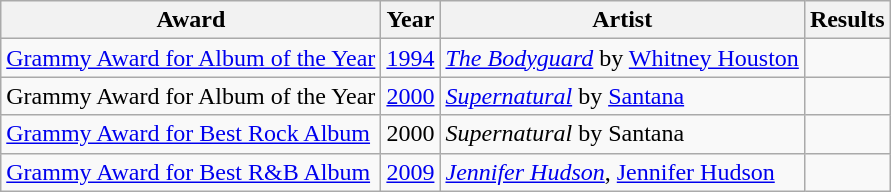<table class="wikitable">
<tr>
<th>Award</th>
<th>Year</th>
<th>Artist</th>
<th>Results</th>
</tr>
<tr>
<td><a href='#'>Grammy Award for Album of the Year</a></td>
<td><a href='#'>1994</a></td>
<td><em><a href='#'>The Bodyguard</a></em> by <a href='#'>Whitney Houston</a></td>
<td></td>
</tr>
<tr>
<td>Grammy Award for Album of the Year</td>
<td><a href='#'>2000</a></td>
<td><em><a href='#'>Supernatural</a></em> by <a href='#'>Santana</a></td>
<td></td>
</tr>
<tr>
<td><a href='#'>Grammy Award for Best Rock Album</a></td>
<td>2000</td>
<td><em>Supernatural</em> by Santana</td>
<td></td>
</tr>
<tr>
<td><a href='#'>Grammy Award for Best R&B Album</a></td>
<td><a href='#'>2009</a></td>
<td><em><a href='#'>Jennifer Hudson</a></em>, <a href='#'>Jennifer Hudson</a></td>
<td></td>
</tr>
</table>
